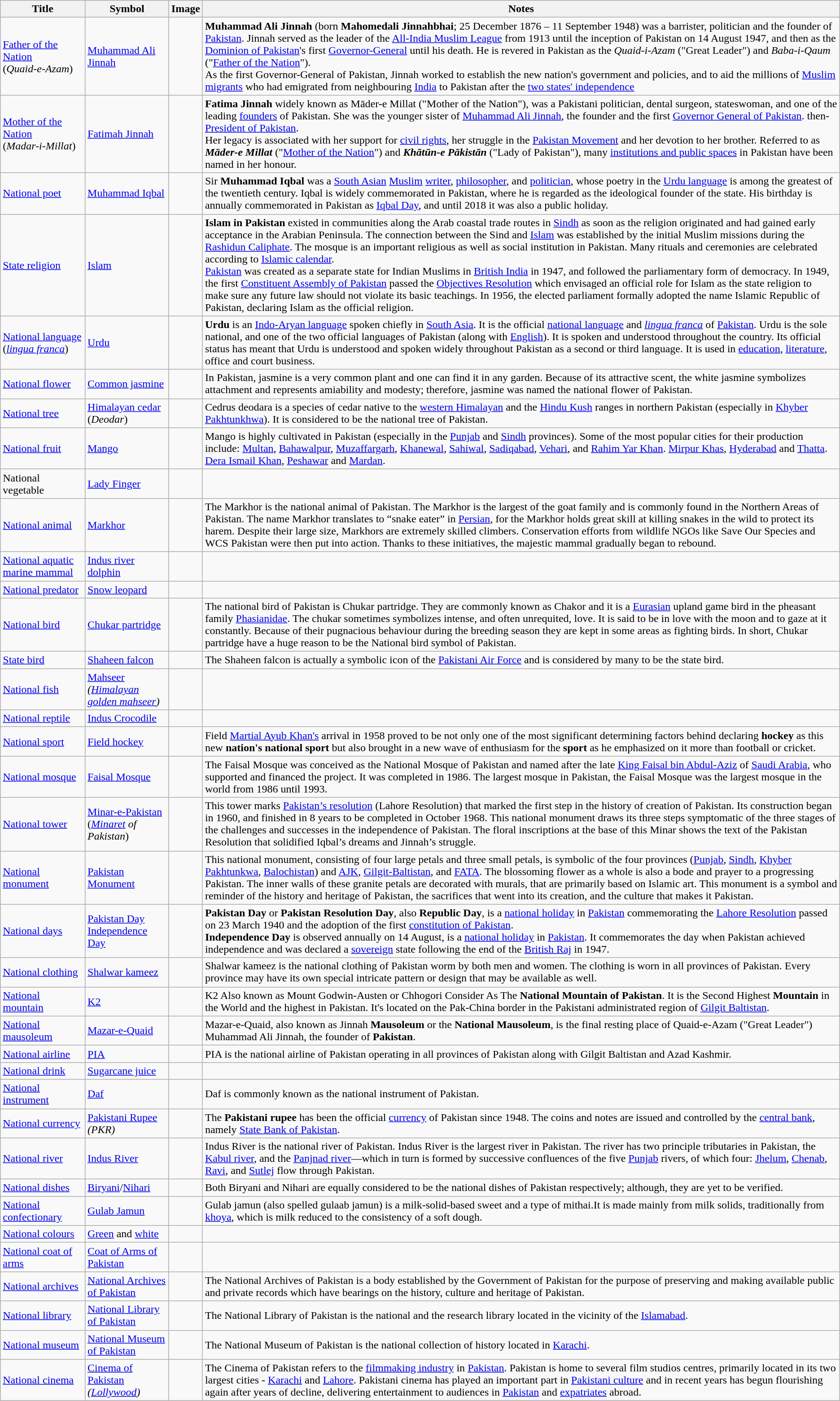<table class="wikitable">
<tr>
<th>Title</th>
<th>Symbol</th>
<th>Image</th>
<th>Notes</th>
</tr>
<tr>
<td><a href='#'>Father of the Nation</a><br>(<em>Quaid-e-Azam</em>)</td>
<td><a href='#'>Muhammad Ali Jinnah</a></td>
<td></td>
<td><strong>Muhammad Ali Jinnah</strong> (born <strong>Mahomedali Jinnahbhai</strong>; 25 December 1876 – 11 September 1948) was a barrister, politician and the founder of <a href='#'>Pakistan</a>. Jinnah served as the leader of the <a href='#'>All-India Muslim League</a> from 1913 until the inception of Pakistan on 14 August 1947, and then as the <a href='#'>Dominion of Pakistan</a>'s first <a href='#'>Governor-General</a> until his death. He is revered in Pakistan as the <em>Quaid-i-Azam</em> ("Great Leader") and <em>Baba-i-Qaum</em> ("<a href='#'>Father of the Nation</a>").<br>As the first Governor-General of Pakistan, Jinnah worked to establish the new nation's government and policies, and to aid the millions of <a href='#'>Muslim migrants</a> who had emigrated from neighbouring <a href='#'>India</a> to Pakistan after the <a href='#'>two states' independence</a></td>
</tr>
<tr>
<td><a href='#'>Mother of the Nation</a><br>(<em>Madar-i-Millat</em>)</td>
<td><a href='#'>Fatimah Jinnah</a></td>
<td></td>
<td><strong>Fatima Jinnah</strong> widely known as Māder-e Millat ("Mother of the Nation"), was a Pakistani politician, dental surgeon, stateswoman, and one of the leading <a href='#'>founders</a> of Pakistan. She was the younger sister of <a href='#'>Muhammad Ali Jinnah</a>, the founder and the first <a href='#'>Governor General of Pakistan</a>. then-<a href='#'>President of Pakistan</a>.<br>Her legacy is associated with her support for <a href='#'>civil rights</a>, her struggle in the <a href='#'>Pakistan Movement</a> and her devotion to her brother. Referred to as <strong><em>Māder-e Millat</em></strong> ("<a href='#'>Mother of the Nation</a>") and <strong><em>Khātūn-e Pākistān</em></strong> ("Lady of Pakistan"), many <a href='#'>institutions and public spaces</a> in Pakistan have been named in her honour.</td>
</tr>
<tr>
<td><a href='#'>National poet</a></td>
<td><a href='#'>Muhammad Iqbal</a></td>
<td></td>
<td>Sir <strong>Muhammad Iqbal</strong> was a <a href='#'>South Asian</a> <a href='#'>Muslim</a> <a href='#'>writer</a>, <a href='#'>philosopher</a>, and <a href='#'>politician</a>, whose poetry in the <a href='#'>Urdu language</a> is among the greatest of the twentieth century. Iqbal is widely commemorated in Pakistan, where he is regarded as the ideological founder of the state. His birthday is annually commemorated in Pakistan as <a href='#'>Iqbal Day</a>, and until 2018 it was also a public holiday.</td>
</tr>
<tr>
<td><a href='#'>State religion</a></td>
<td><a href='#'>Islam</a></td>
<td></td>
<td><strong>Islam in Pakistan</strong> existed in communities along the Arab coastal trade routes in <a href='#'>Sindh</a> as soon as the religion originated and had gained early acceptance in the Arabian Peninsula. The connection between the Sind and <a href='#'>Islam</a> was established by the initial Muslim missions during the <a href='#'>Rashidun Caliphate</a>. The mosque is an important religious as well as social institution in Pakistan. Many rituals and ceremonies are celebrated according to <a href='#'>Islamic calendar</a>.<br><a href='#'>Pakistan</a> was created as a separate state for Indian Muslims in <a href='#'>British India</a> in 1947, and followed the parliamentary form of democracy. In 1949, the first <a href='#'>Constituent Assembly of Pakistan</a> passed the <a href='#'>Objectives Resolution</a> which envisaged an official role for Islam as the state religion to make sure any future law should not violate its basic teachings. In 1956, the elected parliament formally adopted the name Islamic Republic of Pakistan, declaring Islam as the official religion.</td>
</tr>
<tr>
<td><a href='#'>National language</a><br>(<em><a href='#'>lingua franca</a></em>)</td>
<td><a href='#'>Urdu</a></td>
<td></td>
<td><strong>Urdu</strong> is an <a href='#'>Indo-Aryan language</a> spoken chiefly in <a href='#'>South Asia</a>. It is the official <a href='#'>national language</a> and <em><a href='#'>lingua franca</a></em> of <a href='#'>Pakistan</a>. Urdu is the sole national, and one of the two official languages of Pakistan (along with <a href='#'>English</a>). It is spoken and understood throughout the country. Its official status has meant that Urdu is understood and spoken widely throughout Pakistan as a second or third language. It is used in <a href='#'>education</a>, <a href='#'>literature</a>, office and court business.</td>
</tr>
<tr>
<td><a href='#'>National flower</a></td>
<td><a href='#'>Common jasmine</a></td>
<td></td>
<td>In Pakistan, jasmine is a very common plant and one can find it in any garden. Because of its attractive scent, the white jasmine symbolizes attachment and represents amiability and modesty; therefore, jasmine was named the national flower of Pakistan.</td>
</tr>
<tr>
<td><a href='#'>National tree</a></td>
<td><a href='#'>Himalayan cedar</a><br>(<em>Deodar</em>)</td>
<td></td>
<td>Cedrus deodara is a species of cedar native to the <a href='#'>western Himalayan</a> and the <a href='#'>Hindu Kush</a> ranges in northern Pakistan (especially in <a href='#'>Khyber Pakhtunkhwa</a>). It is considered to be the national tree of Pakistan.</td>
</tr>
<tr>
<td><a href='#'>National fruit</a></td>
<td><a href='#'>Mango</a></td>
<td></td>
<td>Mango is highly cultivated in Pakistan (especially in the <a href='#'>Punjab</a> and <a href='#'>Sindh</a> provinces). Some of the most popular cities for their production include: <a href='#'>Multan</a>, <a href='#'>Bahawalpur</a>, <a href='#'>Muzaffargarh</a>, <a href='#'>Khanewal</a>, <a href='#'>Sahiwal</a>, <a href='#'>Sadiqabad</a>, <a href='#'>Vehari</a>, and <a href='#'>Rahim Yar Khan</a>. <a href='#'>Mirpur Khas</a>, <a href='#'>Hyderabad</a> and <a href='#'>Thatta</a>. <a href='#'>Dera Ismail Khan</a>, <a href='#'>Peshawar</a> and <a href='#'>Mardan</a>.</td>
</tr>
<tr>
<td>National vegetable</td>
<td><a href='#'>Lady Finger</a></td>
<td></td>
<td></td>
</tr>
<tr>
<td><a href='#'>National animal</a></td>
<td><a href='#'>Markhor</a></td>
<td></td>
<td>The Markhor is the national animal of Pakistan. The Markhor is the largest of the goat family and is commonly found in the Northern Areas of Pakistan. The name Markhor translates to “snake eater” in <a href='#'>Persian</a>, for the Markhor holds great skill at killing snakes in the wild to protect its harem. Despite their large size, Markhors are extremely skilled climbers. Conservation efforts from wildlife NGOs like Save Our Species and WCS Pakistan were then put into action. Thanks to these initiatives, the majestic mammal gradually began to rebound.</td>
</tr>
<tr>
<td><a href='#'>National aquatic marine mammal</a></td>
<td><a href='#'>Indus river dolphin</a></td>
<td></td>
<td></td>
</tr>
<tr>
<td><a href='#'>National predator</a></td>
<td><a href='#'>Snow leopard</a></td>
<td></td>
<td></td>
</tr>
<tr>
<td><a href='#'>National bird</a></td>
<td><a href='#'>Chukar partridge</a></td>
<td></td>
<td>The national bird of Pakistan is Chukar partridge. They are commonly known as Chakor and it is a <a href='#'>Eurasian</a> upland game bird in the pheasant family <a href='#'>Phasianidae</a>. The chukar sometimes symbolizes intense, and often unrequited, love. It is said to be in love with the moon and to gaze at it constantly. Because of their pugnacious behaviour during the breeding season they are kept in some areas as fighting birds. In short, Chukar partridge have a huge reason to be the National bird symbol of Pakistan.</td>
</tr>
<tr>
<td><a href='#'>State bird</a></td>
<td><a href='#'>Shaheen falcon</a></td>
<td></td>
<td>The Shaheen falcon is actually a symbolic icon of the <a href='#'>Pakistani Air Force</a> and is considered by many to be the state bird.</td>
</tr>
<tr>
<td><a href='#'>National fish</a></td>
<td><a href='#'>Mahseer</a><br><em>(<a href='#'>Himalayan golden mahseer</a>)</em></td>
<td></td>
<td></td>
</tr>
<tr>
<td><a href='#'>National reptile</a></td>
<td><a href='#'>Indus Crocodile</a></td>
<td></td>
<td></td>
</tr>
<tr>
<td><a href='#'>National sport</a></td>
<td><a href='#'>Field hockey</a></td>
<td></td>
<td>Field <a href='#'>Martial Ayub Khan's</a> arrival in 1958 proved to be not only one of the most significant determining factors behind declaring <strong>hockey</strong> as this new <strong>nation's national sport</strong> but also brought in a new wave of enthusiasm for the <strong>sport</strong> as he emphasized on it more than football or cricket.</td>
</tr>
<tr>
<td><a href='#'>National mosque</a></td>
<td><a href='#'>Faisal Mosque</a></td>
<td></td>
<td>The Faisal Mosque was conceived as the National Mosque of Pakistan and named after the late <a href='#'>King Faisal bin Abdul-Aziz</a> of <a href='#'>Saudi Arabia</a>, who supported and financed the project. It was completed in 1986. The largest mosque in Pakistan, the Faisal Mosque was the largest mosque in the world from 1986 until 1993.</td>
</tr>
<tr>
<td><a href='#'>National tower</a></td>
<td><a href='#'>Minar-e-Pakistan</a> <br> (<em><a href='#'>Minaret</a> of Pakistan</em>)</td>
<td></td>
<td>This tower marks <a href='#'>Pakistan’s resolution</a> (Lahore Resolution) that marked the first step in the history of creation of Pakistan. Its construction began in 1960, and finished in 8 years to be completed in October 1968. This national monument draws its three steps symptomatic of the three stages of the challenges and successes in the independence of Pakistan. The floral inscriptions at the base of this Minar shows the text of the Pakistan Resolution that solidified Iqbal’s dreams and Jinnah’s struggle.</td>
</tr>
<tr>
<td><a href='#'>National monument</a></td>
<td><a href='#'>Pakistan Monument</a></td>
<td></td>
<td>This national monument, consisting of four large petals and three small petals, is symbolic of the four provinces (<a href='#'>Punjab</a>, <a href='#'>Sindh</a>, <a href='#'>Khyber Pakhtunkwa</a>, <a href='#'>Balochistan</a>) and <a href='#'>AJK</a>, <a href='#'>Gilgit-Baltistan</a>, and <a href='#'>FATA</a>. The blossoming flower as a whole is also a bode and prayer to a progressing Pakistan. The inner walls of these granite petals are decorated with murals, that are primarily based on Islamic art. This monument is a symbol and reminder of the history and heritage of Pakistan, the sacrifices that went into its creation, and the culture that makes it Pakistan.</td>
</tr>
<tr>
<td><a href='#'>National days</a></td>
<td><a href='#'>Pakistan Day</a> <br> <a href='#'>Independence Day</a></td>
<td></td>
<td><strong>Pakistan Day</strong> or <strong>Pakistan Resolution Day</strong>, also <strong>Republic Day</strong>, is a <a href='#'>national holiday</a> in <a href='#'>Pakistan</a> commemorating the <a href='#'>Lahore Resolution</a> passed on 23 March 1940 and the adoption of the first <a href='#'>constitution of Pakistan</a>.<br><strong>Independence Day</strong> is observed annually on 14 August, is a <a href='#'>national holiday</a> in <a href='#'>Pakistan</a>. It commemorates the day when Pakistan achieved independence and was declared a <a href='#'>sovereign</a> state following the end of the <a href='#'>British Raj</a> in 1947.</td>
</tr>
<tr>
<td><a href='#'>National clothing</a></td>
<td><a href='#'>Shalwar kameez</a></td>
<td></td>
<td>Shalwar kameez is the national clothing of Pakistan worm by both men and women. The clothing is worn in all provinces of Pakistan. Every province may have its own special intricate pattern or design that may be available as well.</td>
</tr>
<tr>
<td><a href='#'>National mountain</a></td>
<td><a href='#'>K2</a></td>
<td></td>
<td>K2 Also known as Mount Godwin-Austen or Chhogori Consider As The <strong>National Mountain of Pakistan</strong>. It is the Second Highest <strong>Mountain</strong> in the World and the highest in Pakistan. It's located on the Pak-China border in the Pakistani administrated region of <a href='#'>Gilgit Baltistan</a>.</td>
</tr>
<tr>
<td><a href='#'>National mausoleum</a></td>
<td><a href='#'>Mazar-e-Quaid</a></td>
<td></td>
<td>Mazar-e-Quaid, also known as Jinnah <strong>Mausoleum</strong> or the <strong>National Mausoleum</strong>, is the final resting place of Quaid-e-Azam ("Great Leader") Muhammad Ali Jinnah, the founder of <strong>Pakistan</strong>.</td>
</tr>
<tr>
<td><a href='#'>National airline</a></td>
<td><a href='#'>PIA</a></td>
<td></td>
<td>PIA is the national airline of Pakistan operating in all provinces of Pakistan along with Gilgit Baltistan and Azad Kashmir.</td>
</tr>
<tr>
<td><a href='#'>National drink</a></td>
<td><a href='#'>Sugarcane juice</a></td>
<td></td>
<td></td>
</tr>
<tr>
<td><a href='#'>National instrument</a></td>
<td><a href='#'>Daf</a></td>
<td></td>
<td>Daf is commonly known as the national instrument of Pakistan.</td>
</tr>
<tr>
<td><a href='#'>National currency</a></td>
<td><a href='#'>Pakistani Rupee</a> <em>(PKR)</em> </td>
<td></td>
<td>The <strong>Pakistani rupee</strong> has been the official <a href='#'>currency</a> of Pakistan since 1948. The coins and notes are issued and controlled by the <a href='#'>central bank</a>, namely <a href='#'>State Bank of Pakistan</a>.</td>
</tr>
<tr>
<td><a href='#'>National river</a></td>
<td><a href='#'>Indus River</a></td>
<td></td>
<td>Indus River is the national river of Pakistan. Indus River is the largest river in Pakistan. The river has two principle tributaries in Pakistan, the <a href='#'>Kabul river</a>, and the <a href='#'>Panjnad river</a>—which in turn is formed by successive confluences of the five <a href='#'>Punjab</a> rivers, of which four: <a href='#'>Jhelum</a>, <a href='#'>Chenab</a>, <a href='#'>Ravi</a>, and <a href='#'>Sutlej</a> flow through Pakistan.</td>
</tr>
<tr>
<td><a href='#'>National dishes</a></td>
<td><a href='#'>Biryani</a>/<a href='#'>Nihari</a></td>
<td><br></td>
<td>Both Biryani and Nihari are equally considered to be the national dishes of Pakistan respectively; although, they are yet to be verified.</td>
</tr>
<tr>
<td><a href='#'>National confectionary</a></td>
<td><a href='#'>Gulab Jamun</a></td>
<td></td>
<td>Gulab jamun (also spelled gulaab jamun) is a milk-solid-based sweet and a type of mithai.It is made mainly from milk solids, traditionally from <a href='#'>khoya</a>, which is milk reduced to the consistency of a soft dough.</td>
</tr>
<tr>
<td><a href='#'>National colours</a></td>
<td><a href='#'>Green</a> and <a href='#'>white</a></td>
<td></td>
<td></td>
</tr>
<tr>
<td><a href='#'>National coat of arms</a></td>
<td><a href='#'>Coat of Arms of Pakistan</a></td>
<td></td>
<td></td>
</tr>
<tr>
<td><a href='#'>National archives</a></td>
<td><a href='#'>National Archives of Pakistan</a></td>
<td></td>
<td>The National Archives of Pakistan  is a body established by the Government of Pakistan for the purpose of preserving and making available public and private records which have bearings on the history, culture and heritage of Pakistan.</td>
</tr>
<tr>
<td><a href='#'>National library</a></td>
<td><a href='#'>National Library of Pakistan</a></td>
<td></td>
<td>The National Library of Pakistan is the national and the research library located in the vicinity of the <a href='#'>Islamabad</a>.</td>
</tr>
<tr>
<td><a href='#'>National museum</a></td>
<td><a href='#'>National Museum of Pakistan</a></td>
<td></td>
<td>The National Museum of Pakistan is the national collection of history located in <a href='#'>Karachi</a>.</td>
</tr>
<tr>
<td><a href='#'>National cinema</a></td>
<td><a href='#'>Cinema of Pakistan</a><br><em>(<a href='#'>Lollywood</a>)</em></td>
<td></td>
<td>The Cinema of Pakistan refers to the <a href='#'>filmmaking industry</a> in <a href='#'>Pakistan</a>. Pakistan is home to several film studios centres, primarily located in its two largest cities - <a href='#'>Karachi</a> and <a href='#'>Lahore</a>. Pakistani cinema has played an important part in <a href='#'>Pakistani culture</a> and in recent years has begun flourishing again after years of decline, delivering entertainment to audiences in <a href='#'>Pakistan</a> and <a href='#'>expatriates</a> abroad.</td>
</tr>
</table>
